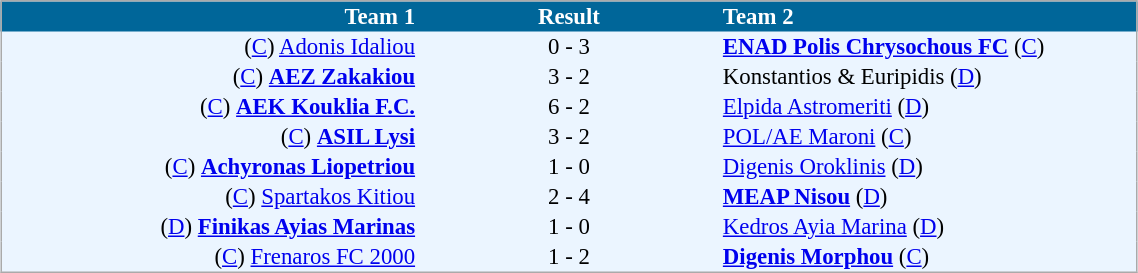<table cellspacing="0" style="background: #EBF5FF; border: 1px #aaa solid; border-collapse: collapse; font-size: 95%; margin: 1em auto;" width=60%>
<tr bgcolor=#006699 style="color:white;">
<th width=30% align="right">Team 1</th>
<th width=22% align="center">Result</th>
<th width=30% align="left">Team 2</th>
</tr>
<tr>
<td align=right>(<a href='#'>C</a>) <a href='#'>Adonis Idaliou</a></td>
<td align=center>0 - 3</td>
<td align=left><strong><a href='#'>ENAD Polis Chrysochous FC</a></strong> (<a href='#'>C</a>)</td>
</tr>
<tr>
<td align=right>(<a href='#'>C</a>) <strong><a href='#'>AEZ Zakakiou</a></strong></td>
<td align=center>3 - 2</td>
<td align=left>Konstantios & Euripidis (<a href='#'>D</a>)</td>
</tr>
<tr>
<td align=right>(<a href='#'>C</a>) <strong><a href='#'>AEK Kouklia F.C.</a></strong></td>
<td align=center>6 - 2</td>
<td align=left><a href='#'>Elpida Astromeriti</a> (<a href='#'>D</a>)</td>
</tr>
<tr>
<td align=right>(<a href='#'>C</a>) <strong><a href='#'>ASIL Lysi</a></strong></td>
<td align=center>3 - 2</td>
<td align=left><a href='#'>POL/AE Maroni</a> (<a href='#'>C</a>)</td>
</tr>
<tr>
<td align=right>(<a href='#'>C</a>) <strong><a href='#'>Achyronas Liopetriou</a></strong></td>
<td align=center>1 - 0</td>
<td align=left><a href='#'>Digenis Oroklinis</a> (<a href='#'>D</a>)</td>
</tr>
<tr>
<td align=right>(<a href='#'>C</a>) <a href='#'>Spartakos Kitiou</a></td>
<td align=center>2 - 4</td>
<td align=left><strong><a href='#'>MEAP Nisou</a></strong> (<a href='#'>D</a>)</td>
</tr>
<tr>
<td align=right>(<a href='#'>D</a>) <strong><a href='#'>Finikas Ayias Marinas</a></strong></td>
<td align=center>1 - 0</td>
<td align=left><a href='#'>Kedros Ayia Marina</a> (<a href='#'>D</a>)</td>
</tr>
<tr>
<td align=right>(<a href='#'>C</a>) <a href='#'>Frenaros FC 2000</a></td>
<td align=center>1 - 2</td>
<td align=left><strong><a href='#'>Digenis Morphou</a></strong> (<a href='#'>C</a>)</td>
</tr>
<tr>
</tr>
</table>
